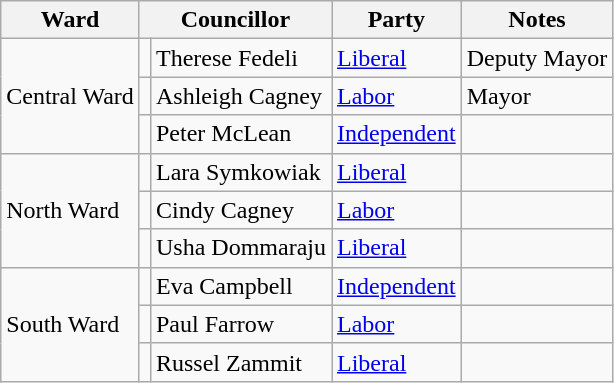<table class="wikitable">
<tr>
<th>Ward</th>
<th colspan="2">Councillor</th>
<th>Party</th>
<th>Notes</th>
</tr>
<tr>
<td rowspan="3">Central Ward</td>
<td></td>
<td>Therese Fedeli</td>
<td><a href='#'>Liberal</a></td>
<td>Deputy Mayor</td>
</tr>
<tr>
<td></td>
<td>Ashleigh Cagney</td>
<td><a href='#'>Labor</a></td>
<td>Mayor</td>
</tr>
<tr>
<td></td>
<td>Peter McLean</td>
<td><a href='#'>Independent</a></td>
<td></td>
</tr>
<tr>
<td rowspan="3">North Ward</td>
<td></td>
<td>Lara Symkowiak</td>
<td><a href='#'>Liberal</a></td>
<td></td>
</tr>
<tr>
<td></td>
<td>Cindy Cagney</td>
<td><a href='#'>Labor</a></td>
<td></td>
</tr>
<tr>
<td></td>
<td>Usha Dommaraju</td>
<td><a href='#'>Liberal</a></td>
<td></td>
</tr>
<tr>
<td rowspan="3">South Ward</td>
<td></td>
<td>Eva Campbell</td>
<td><a href='#'>Independent</a></td>
<td></td>
</tr>
<tr>
<td></td>
<td>Paul Farrow</td>
<td><a href='#'>Labor</a></td>
<td></td>
</tr>
<tr>
<td></td>
<td>Russel Zammit</td>
<td><a href='#'>Liberal</a></td>
<td></td>
</tr>
</table>
